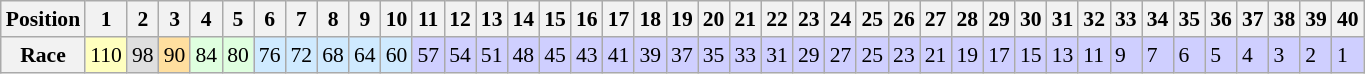<table class="wikitable" style="font-size: 90%;">
<tr>
<th>Position</th>
<th>1</th>
<th>2</th>
<th>3</th>
<th>4</th>
<th>5</th>
<th>6</th>
<th>7</th>
<th>8</th>
<th>9</th>
<th>10</th>
<th>11</th>
<th>12</th>
<th>13</th>
<th>14</th>
<th>15</th>
<th>16</th>
<th>17</th>
<th>18</th>
<th>19</th>
<th>20</th>
<th>21</th>
<th>22</th>
<th>23</th>
<th>24</th>
<th>25</th>
<th>26</th>
<th>27</th>
<th>28</th>
<th>29</th>
<th>30</th>
<th>31</th>
<th>32</th>
<th>33</th>
<th>34</th>
<th>35</th>
<th>36</th>
<th>37</th>
<th>38</th>
<th>39</th>
<th>40</th>
</tr>
<tr>
<th>Race</th>
<td style="background:#FFFFBF;">110</td>
<td style="background:#DFDFDF;">98</td>
<td style="background:#FFDF9F;">90</td>
<td style="background:#DFFFDF;">84</td>
<td style="background:#DFFFDF;">80</td>
<td style="background:#CFEAFF;">76</td>
<td style="background:#CFEAFF;">72</td>
<td style="background:#CFEAFF;">68</td>
<td style="background:#CFEAFF;">64</td>
<td style="background:#CFEAFF;">60</td>
<td style="background:#CFCFFF;">57</td>
<td style="background:#CFCFFF;">54</td>
<td style="background:#CFCFFF;">51</td>
<td style="background:#CFCFFF;">48</td>
<td style="background:#CFCFFF;">45</td>
<td style="background:#CFCFFF;">43</td>
<td style="background:#CFCFFF;">41</td>
<td style="background:#CFCFFF;">39</td>
<td style="background:#CFCFFF;">37</td>
<td style="background:#CFCFFF;">35</td>
<td style="background:#CFCFFF;">33</td>
<td style="background:#CFCFFF;">31</td>
<td style="background:#CFCFFF;">29</td>
<td style="background:#CFCFFF;">27</td>
<td style="background:#CFCFFF;">25</td>
<td style="background:#CFCFFF;">23</td>
<td style="background:#CFCFFF;">21</td>
<td style="background:#CFCFFF;">19</td>
<td style="background:#CFCFFF;">17</td>
<td style="background:#CFCFFF;">15</td>
<td style="background:#CFCFFF;">13</td>
<td style="background:#CFCFFF;">11</td>
<td style="background:#CFCFFF;">9</td>
<td style="background:#CFCFFF;">7</td>
<td style="background:#CFCFFF;">6</td>
<td style="background:#CFCFFF;">5</td>
<td style="background:#CFCFFF;">4</td>
<td style="background:#CFCFFF;">3</td>
<td style="background:#CFCFFF;">2</td>
<td style="background:#CFCFFF;">1</td>
</tr>
</table>
